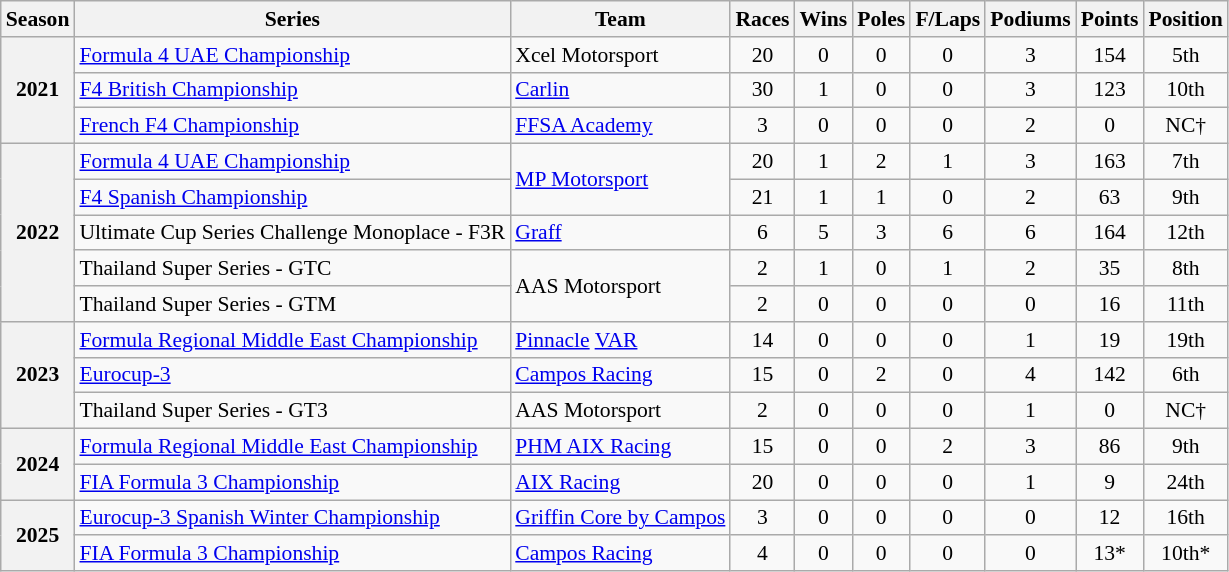<table class="wikitable" style="font-size: 90%; text-align:center;">
<tr>
<th>Season</th>
<th>Series</th>
<th>Team</th>
<th>Races</th>
<th>Wins</th>
<th>Poles</th>
<th>F/Laps</th>
<th>Podiums</th>
<th>Points</th>
<th>Position</th>
</tr>
<tr>
<th rowspan="3">2021</th>
<td style="text-align:left;"><a href='#'>Formula 4 UAE Championship</a></td>
<td style="text-align:left;">Xcel Motorsport</td>
<td>20</td>
<td>0</td>
<td>0</td>
<td>0</td>
<td>3</td>
<td>154</td>
<td>5th</td>
</tr>
<tr>
<td style="text-align:left;"><a href='#'>F4 British Championship</a></td>
<td style="text-align:left;"><a href='#'>Carlin</a></td>
<td>30</td>
<td>1</td>
<td>0</td>
<td>0</td>
<td>3</td>
<td>123</td>
<td>10th</td>
</tr>
<tr>
<td style="text-align:left;"><a href='#'>French F4 Championship</a></td>
<td style="text-align:left;"><a href='#'>FFSA Academy</a></td>
<td>3</td>
<td>0</td>
<td>0</td>
<td>0</td>
<td>2</td>
<td>0</td>
<td>NC†</td>
</tr>
<tr>
<th rowspan="5">2022</th>
<td style="text-align:left;"><a href='#'>Formula 4 UAE Championship</a></td>
<td style="text-align:left;" rowspan="2"><a href='#'>MP Motorsport</a></td>
<td>20</td>
<td>1</td>
<td>2</td>
<td>1</td>
<td>3</td>
<td>163</td>
<td>7th</td>
</tr>
<tr>
<td style="text-align:left;"><a href='#'>F4 Spanish Championship</a></td>
<td>21</td>
<td>1</td>
<td>1</td>
<td>0</td>
<td>2</td>
<td>63</td>
<td>9th</td>
</tr>
<tr>
<td style="text-align:left;">Ultimate Cup Series Challenge Monoplace - F3R</td>
<td style="text-align:left;"><a href='#'>Graff</a></td>
<td>6</td>
<td>5</td>
<td>3</td>
<td>6</td>
<td>6</td>
<td>164</td>
<td>12th</td>
</tr>
<tr>
<td style="text-align:left;">Thailand Super Series - GTC</td>
<td style="text-align:left;" rowspan="2">AAS Motorsport</td>
<td>2</td>
<td>1</td>
<td>0</td>
<td>1</td>
<td>2</td>
<td>35</td>
<td>8th</td>
</tr>
<tr>
<td style="text-align:left;">Thailand Super Series - GTM</td>
<td>2</td>
<td>0</td>
<td>0</td>
<td>0</td>
<td>0</td>
<td>16</td>
<td>11th</td>
</tr>
<tr>
<th rowspan="3">2023</th>
<td style="text-align:left;"><a href='#'>Formula Regional Middle East Championship</a></td>
<td style="text-align:left;"><a href='#'>Pinnacle</a> <a href='#'>VAR</a></td>
<td>14</td>
<td>0</td>
<td>0</td>
<td>0</td>
<td>1</td>
<td>19</td>
<td>19th</td>
</tr>
<tr>
<td style="text-align:left;"><a href='#'>Eurocup-3</a></td>
<td style="text-align:left;"><a href='#'>Campos Racing</a></td>
<td>15</td>
<td>0</td>
<td>2</td>
<td>0</td>
<td>4</td>
<td>142</td>
<td>6th</td>
</tr>
<tr>
<td style="text-align:left;">Thailand Super Series - GT3</td>
<td style="text-align:left;">AAS Motorsport</td>
<td>2</td>
<td>0</td>
<td>0</td>
<td>0</td>
<td>1</td>
<td>0</td>
<td>NC†</td>
</tr>
<tr>
<th rowspan="2">2024</th>
<td style="text-align:left;"><a href='#'>Formula Regional Middle East Championship</a></td>
<td style="text-align:left;"><a href='#'>PHM AIX Racing</a></td>
<td>15</td>
<td>0</td>
<td>0</td>
<td>2</td>
<td>3</td>
<td>86</td>
<td>9th</td>
</tr>
<tr>
<td style="text-align:left;"><a href='#'>FIA Formula 3 Championship</a></td>
<td style="text-align:left;"><a href='#'>AIX Racing</a></td>
<td>20</td>
<td>0</td>
<td>0</td>
<td>0</td>
<td>1</td>
<td>9</td>
<td>24th</td>
</tr>
<tr>
<th rowspan="2">2025</th>
<td style="text-align:left;"><a href='#'>Eurocup-3 Spanish Winter Championship</a></td>
<td style="text-align:left;"><a href='#'>Griffin Core by Campos</a></td>
<td>3</td>
<td>0</td>
<td>0</td>
<td>0</td>
<td>0</td>
<td>12</td>
<td>16th</td>
</tr>
<tr>
<td style="text-align:left;"><a href='#'>FIA Formula 3 Championship</a></td>
<td style="text-align:left;"><a href='#'>Campos Racing</a></td>
<td>4</td>
<td>0</td>
<td>0</td>
<td>0</td>
<td>0</td>
<td>13*</td>
<td>10th*</td>
</tr>
</table>
